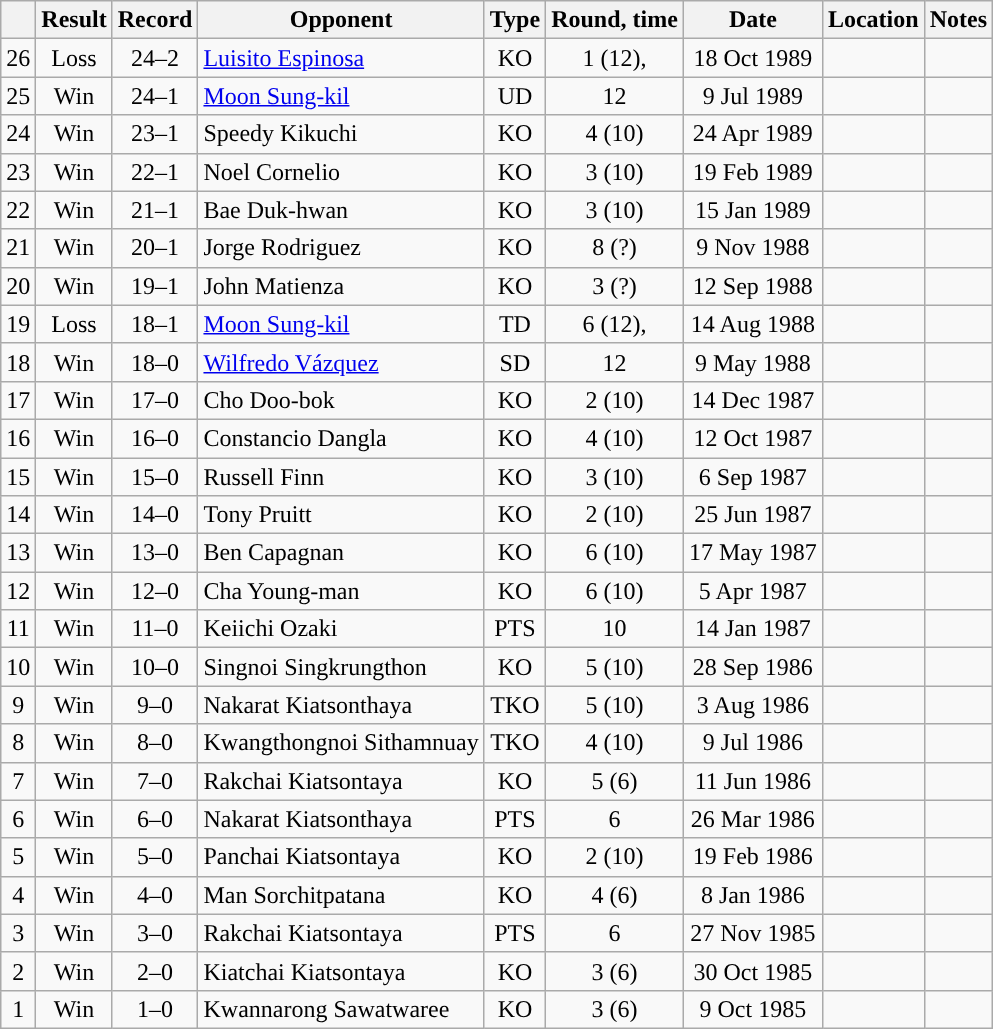<table class="wikitable" style="text-align:center">
<tr>
<th></th>
<th>Result</th>
<th>Record</th>
<th>Opponent</th>
<th>Type</th>
<th>Round, time</th>
<th>Date</th>
<th>Location</th>
<th>Notes</th>
</tr>
<tr>
<td>26</td>
<td>Loss</td>
<td>24–2</td>
<td style="text-align:left;"><a href='#'>Luisito Espinosa</a></td>
<td>KO</td>
<td>1 (12), </td>
<td>18 Oct 1989</td>
<td style="text-align:left;"></td>
<td align=left></td>
</tr>
<tr>
<td>25</td>
<td>Win</td>
<td>24–1</td>
<td style="text-align:left;"><a href='#'>Moon Sung-kil</a></td>
<td>UD</td>
<td>12</td>
<td>9 Jul 1989</td>
<td style="text-align:left;"></td>
<td align=left></td>
</tr>
<tr>
<td>24</td>
<td>Win</td>
<td>23–1</td>
<td style="text-align:left;">Speedy Kikuchi</td>
<td>KO</td>
<td>4 (10)</td>
<td>24 Apr 1989</td>
<td style="text-align:left;"></td>
<td></td>
</tr>
<tr>
<td>23</td>
<td>Win</td>
<td>22–1</td>
<td style="text-align:left;">Noel Cornelio</td>
<td>KO</td>
<td>3 (10)</td>
<td>19 Feb 1989</td>
<td style="text-align:left;"></td>
<td></td>
</tr>
<tr>
<td>22</td>
<td>Win</td>
<td>21–1</td>
<td style="text-align:left;">Bae Duk-hwan</td>
<td>KO</td>
<td>3 (10)</td>
<td>15 Jan 1989</td>
<td style="text-align:left;"></td>
<td></td>
</tr>
<tr>
<td>21</td>
<td>Win</td>
<td>20–1</td>
<td style="text-align:left;">Jorge Rodriguez</td>
<td>KO</td>
<td>8 (?)</td>
<td>9 Nov 1988</td>
<td style="text-align:left;"></td>
<td></td>
</tr>
<tr>
<td>20</td>
<td>Win</td>
<td>19–1</td>
<td style="text-align:left;">John Matienza</td>
<td>KO</td>
<td>3 (?)</td>
<td>12 Sep 1988</td>
<td style="text-align:left;"></td>
<td></td>
</tr>
<tr>
<td>19</td>
<td>Loss</td>
<td>18–1</td>
<td style="text-align:left;"><a href='#'>Moon Sung-kil</a></td>
<td>TD</td>
<td>6 (12), </td>
<td>14 Aug 1988</td>
<td style="text-align:left;"></td>
<td align=left></td>
</tr>
<tr>
<td>18</td>
<td>Win</td>
<td>18–0</td>
<td style="text-align:left;"><a href='#'>Wilfredo Vázquez</a></td>
<td>SD</td>
<td>12</td>
<td>9 May 1988</td>
<td style="text-align:left;"></td>
<td align=left></td>
</tr>
<tr>
<td>17</td>
<td>Win</td>
<td>17–0</td>
<td style="text-align:left;">Cho Doo-bok</td>
<td>KO</td>
<td>2 (10)</td>
<td>14 Dec 1987</td>
<td style="text-align:left;"></td>
<td></td>
</tr>
<tr>
<td>16</td>
<td>Win</td>
<td>16–0</td>
<td style="text-align:left;">Constancio Dangla</td>
<td>KO</td>
<td>4 (10)</td>
<td>12 Oct 1987</td>
<td style="text-align:left;"></td>
<td></td>
</tr>
<tr>
<td>15</td>
<td>Win</td>
<td>15–0</td>
<td style="text-align:left;">Russell Finn</td>
<td>KO</td>
<td>3 (10)</td>
<td>6 Sep 1987</td>
<td style="text-align:left;"></td>
<td></td>
</tr>
<tr>
<td>14</td>
<td>Win</td>
<td>14–0</td>
<td style="text-align:left;">Tony Pruitt</td>
<td>KO</td>
<td>2 (10)</td>
<td>25 Jun 1987</td>
<td style="text-align:left;"></td>
<td></td>
</tr>
<tr>
<td>13</td>
<td>Win</td>
<td>13–0</td>
<td style="text-align:left;">Ben Capagnan</td>
<td>KO</td>
<td>6 (10)</td>
<td>17 May 1987</td>
<td style="text-align:left;"></td>
<td></td>
</tr>
<tr>
<td>12</td>
<td>Win</td>
<td>12–0</td>
<td style="text-align:left;">Cha Young-man</td>
<td>KO</td>
<td>6 (10)</td>
<td>5 Apr 1987</td>
<td style="text-align:left;"></td>
<td></td>
</tr>
<tr>
<td>11</td>
<td>Win</td>
<td>11–0</td>
<td style="text-align:left;">Keiichi Ozaki</td>
<td>PTS</td>
<td>10</td>
<td>14 Jan 1987</td>
<td style="text-align:left;"></td>
<td></td>
</tr>
<tr>
<td>10</td>
<td>Win</td>
<td>10–0</td>
<td style="text-align:left;">Singnoi Singkrungthon</td>
<td>KO</td>
<td>5 (10)</td>
<td>28 Sep 1986</td>
<td style="text-align:left;"></td>
<td align=left></td>
</tr>
<tr>
<td>9</td>
<td>Win</td>
<td>9–0</td>
<td style="text-align:left;">Nakarat Kiatsonthaya</td>
<td>TKO</td>
<td>5 (10)</td>
<td>3 Aug 1986</td>
<td style="text-align:left;"></td>
<td align=left></td>
</tr>
<tr>
<td>8</td>
<td>Win</td>
<td>8–0</td>
<td style="text-align:left;">Kwangthongnoi Sithamnuay</td>
<td>TKO</td>
<td>4 (10)</td>
<td>9 Jul 1986</td>
<td style="text-align:left;"></td>
<td align=left></td>
</tr>
<tr>
<td>7</td>
<td>Win</td>
<td>7–0</td>
<td style="text-align:left;">Rakchai Kiatsontaya</td>
<td>KO</td>
<td>5 (6)</td>
<td>11 Jun 1986</td>
<td style="text-align:left;"></td>
<td></td>
</tr>
<tr>
<td>6</td>
<td>Win</td>
<td>6–0</td>
<td style="text-align:left;">Nakarat Kiatsonthaya</td>
<td>PTS</td>
<td>6</td>
<td>26 Mar 1986</td>
<td style="text-align:left;"></td>
<td></td>
</tr>
<tr>
<td>5</td>
<td>Win</td>
<td>5–0</td>
<td style="text-align:left;">Panchai Kiatsontaya</td>
<td>KO</td>
<td>2 (10)</td>
<td>19 Feb 1986</td>
<td style="text-align:left;"></td>
<td></td>
</tr>
<tr>
<td>4</td>
<td>Win</td>
<td>4–0</td>
<td style="text-align:left;">Man Sorchitpatana</td>
<td>KO</td>
<td>4 (6)</td>
<td>8 Jan 1986</td>
<td style="text-align:left;"></td>
<td></td>
</tr>
<tr>
<td>3</td>
<td>Win</td>
<td>3–0</td>
<td style="text-align:left;">Rakchai Kiatsontaya</td>
<td>PTS</td>
<td>6</td>
<td>27 Nov 1985</td>
<td style="text-align:left;"></td>
<td></td>
</tr>
<tr>
<td>2</td>
<td>Win</td>
<td>2–0</td>
<td style="text-align:left;">Kiatchai Kiatsontaya</td>
<td>KO</td>
<td>3 (6)</td>
<td>30 Oct 1985</td>
<td style="text-align:left;"></td>
<td></td>
</tr>
<tr>
<td>1</td>
<td>Win</td>
<td>1–0</td>
<td style="text-align:left;">Kwannarong Sawatwaree</td>
<td>KO</td>
<td>3 (6)</td>
<td>9 Oct 1985</td>
<td style="text-align:left;"></td>
<td></td>
</tr>
</table>
